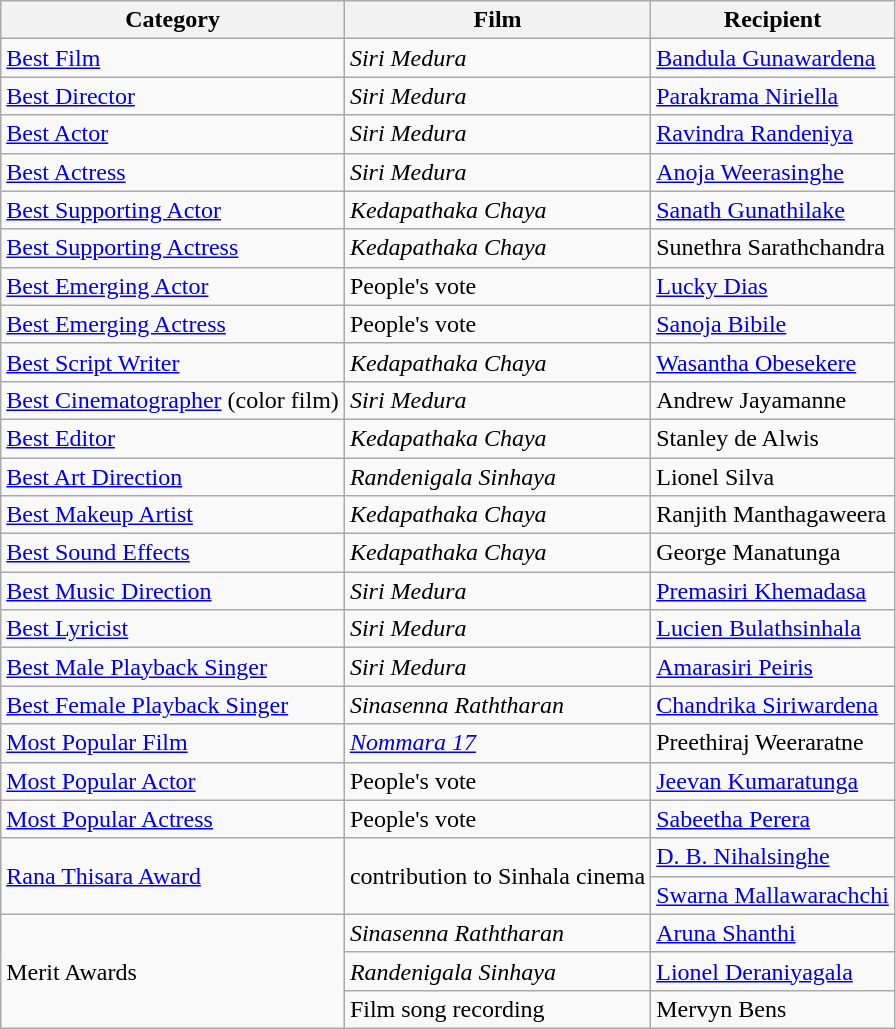<table class="wikitable plainrowheaders sortable">
<tr>
<th scope="col">Category</th>
<th scope="col">Film</th>
<th scope="col">Recipient</th>
</tr>
<tr>
<td><a href='#'>Best Film</a></td>
<td><em>Siri Medura</em></td>
<td><a href='#'>Bandula Gunawardena</a></td>
</tr>
<tr>
<td><a href='#'>Best Director</a></td>
<td><em>Siri Medura</em></td>
<td><a href='#'>Parakrama Niriella</a></td>
</tr>
<tr>
<td><a href='#'>Best Actor</a></td>
<td><em>Siri Medura</em></td>
<td><a href='#'>Ravindra Randeniya</a></td>
</tr>
<tr>
<td><a href='#'>Best Actress</a></td>
<td><em>Siri Medura</em></td>
<td><a href='#'>Anoja Weerasinghe</a></td>
</tr>
<tr>
<td><a href='#'>Best Supporting Actor</a></td>
<td><em>Kedapathaka Chaya</em></td>
<td><a href='#'>Sanath Gunathilake</a></td>
</tr>
<tr>
<td><a href='#'>Best Supporting Actress</a></td>
<td><em>Kedapathaka Chaya</em></td>
<td>Sunethra Sarathchandra</td>
</tr>
<tr>
<td><a href='#'>Best Emerging Actor</a></td>
<td>People's vote</td>
<td><a href='#'>Lucky Dias</a></td>
</tr>
<tr>
<td><a href='#'>Best Emerging Actress</a></td>
<td>People's vote</td>
<td><a href='#'>Sanoja Bibile</a></td>
</tr>
<tr>
<td><a href='#'>Best Script Writer</a></td>
<td><em>Kedapathaka Chaya</em></td>
<td><a href='#'>Wasantha Obesekere</a></td>
</tr>
<tr>
<td><a href='#'>Best Cinematographer</a> (color film)</td>
<td><em>Siri Medura</em></td>
<td>Andrew Jayamanne</td>
</tr>
<tr>
<td><a href='#'>Best Editor</a></td>
<td><em>Kedapathaka Chaya</em></td>
<td>Stanley de Alwis</td>
</tr>
<tr>
<td><a href='#'>Best Art Direction</a></td>
<td><em>Randenigala Sinhaya</em></td>
<td>Lionel Silva</td>
</tr>
<tr>
<td><a href='#'>Best Makeup Artist</a></td>
<td><em>Kedapathaka Chaya</em></td>
<td>Ranjith Manthagaweera</td>
</tr>
<tr>
<td><a href='#'>Best Sound Effects</a></td>
<td><em>Kedapathaka Chaya</em></td>
<td>George Manatunga</td>
</tr>
<tr>
<td><a href='#'>Best Music Direction</a></td>
<td><em>Siri Medura</em></td>
<td><a href='#'>Premasiri Khemadasa</a></td>
</tr>
<tr>
<td><a href='#'>Best Lyricist</a></td>
<td><em>Siri Medura</em></td>
<td><a href='#'>Lucien Bulathsinhala</a></td>
</tr>
<tr>
<td><a href='#'>Best Male Playback Singer</a></td>
<td><em>Siri Medura</em></td>
<td><a href='#'>Amarasiri Peiris</a></td>
</tr>
<tr>
<td><a href='#'>Best Female Playback Singer</a></td>
<td><em>Sinasenna Raththaran</em></td>
<td><a href='#'>Chandrika Siriwardena</a></td>
</tr>
<tr>
<td><a href='#'>Most Popular Film</a></td>
<td><em><a href='#'>Nommara 17</a></em></td>
<td>Preethiraj Weeraratne</td>
</tr>
<tr>
<td><a href='#'>Most Popular Actor</a></td>
<td>People's vote</td>
<td><a href='#'>Jeevan Kumaratunga</a></td>
</tr>
<tr>
<td><a href='#'>Most Popular Actress</a></td>
<td>People's vote</td>
<td><a href='#'>Sabeetha Perera</a></td>
</tr>
<tr>
<td rowspan=2><a href='#'>Rana Thisara Award</a></td>
<td rowspan=2>contribution to Sinhala cinema</td>
<td><a href='#'>D. B. Nihalsinghe</a></td>
</tr>
<tr>
<td><a href='#'>Swarna Mallawarachchi</a></td>
</tr>
<tr>
<td rowspan=3>Merit Awards</td>
<td><em>Sinasenna Raththaran</em></td>
<td><a href='#'>Aruna Shanthi</a></td>
</tr>
<tr>
<td><em>Randenigala Sinhaya</em></td>
<td><a href='#'>Lionel Deraniyagala</a></td>
</tr>
<tr>
<td>Film song recording</td>
<td>Mervyn Bens</td>
</tr>
</table>
